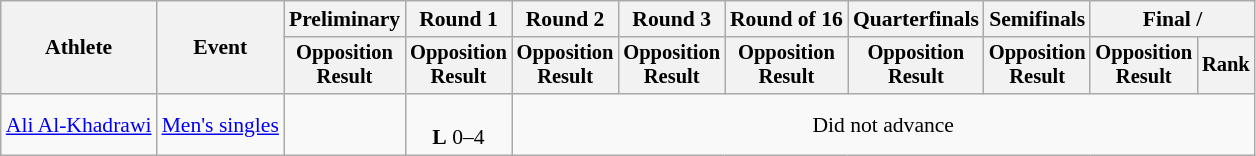<table class="wikitable" style="font-size:90%;">
<tr>
<th rowspan=2>Athlete</th>
<th rowspan=2>Event</th>
<th>Preliminary</th>
<th>Round 1</th>
<th>Round 2</th>
<th>Round 3</th>
<th>Round of 16</th>
<th>Quarterfinals</th>
<th>Semifinals</th>
<th colspan=2>Final / </th>
</tr>
<tr style="font-size:95%">
<th>Opposition<br>Result</th>
<th>Opposition<br>Result</th>
<th>Opposition<br>Result</th>
<th>Opposition<br>Result</th>
<th>Opposition<br>Result</th>
<th>Opposition<br>Result</th>
<th>Opposition<br>Result</th>
<th>Opposition<br>Result</th>
<th>Rank</th>
</tr>
<tr align=center>
<td align=left><a href='#'>Ali Al-Khadrawi</a></td>
<td align=left><a href='#'>Men's singles</a></td>
<td></td>
<td><br><strong>L</strong> 0–4</td>
<td colspan=7>Did not advance</td>
</tr>
</table>
